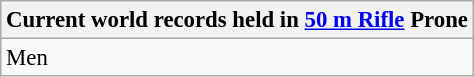<table class="wikitable" style="font-size: 95%">
<tr>
<th colspan=9>Current world records held in <a href='#'>50 m Rifle</a> Prone</th>
</tr>
<tr>
<td>Men<br></td>
</tr>
</table>
